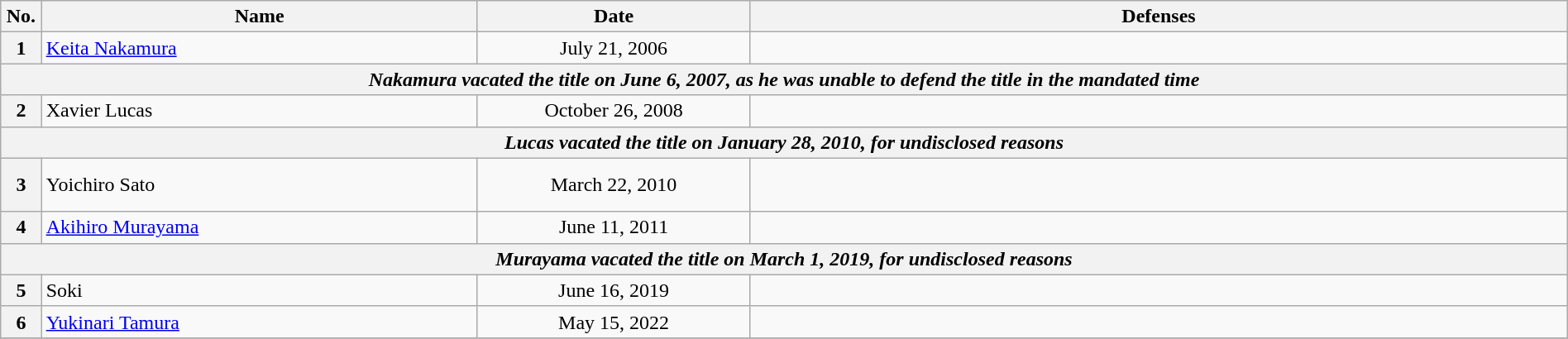<table class="wikitable" width=100%>
<tr>
<th width=1%>No.</th>
<th width=24%>Name</th>
<th width=15%>Date</th>
<th width=45%>Defenses</th>
</tr>
<tr>
<th>1</th>
<td> <a href='#'>Keita Nakamura</a> <br></td>
<td align=center>July 21, 2006</td>
<td></td>
</tr>
<tr>
<th colspan=4 align=center><em>Nakamura vacated the title on June 6, 2007, as he was unable to defend the title in the mandated time</em></th>
</tr>
<tr>
<th>2</th>
<td> Xavier Lucas <br></td>
<td align=center>October 26, 2008</td>
<td></td>
</tr>
<tr>
<th colspan=4 align=center><em>Lucas vacated the title on January 28, 2010, for undisclosed reasons</em></th>
</tr>
<tr>
<th>3</th>
<td> Yoichiro Sato<br></td>
<td align=center>March 22, 2010</td>
<td><br> <br>
</td>
</tr>
<tr>
<th>4</th>
<td> <a href='#'>Akihiro Murayama</a></td>
<td align=center>June 11, 2011</td>
<td></td>
</tr>
<tr>
<th colspan=4 align=center><em>Murayama vacated the title on March 1, 2019, for undisclosed reasons</em></th>
</tr>
<tr>
<th>5</th>
<td> Soki <br></td>
<td align=center>June 16, 2019</td>
<td></td>
</tr>
<tr>
<th>6</th>
<td> <a href='#'>Yukinari Tamura</a></td>
<td align=center>May 15, 2022</td>
<td></td>
</tr>
<tr>
</tr>
</table>
